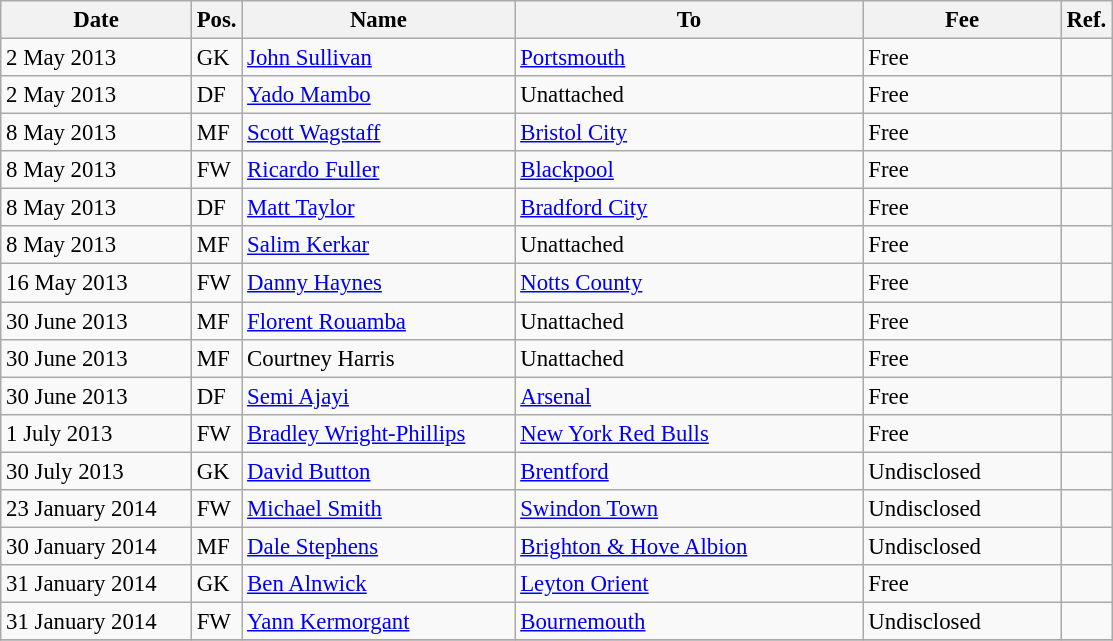<table class="wikitable" style="font-size:95%;">
<tr>
<th style="width:120px;">Date</th>
<th style="width:25px;">Pos.</th>
<th style="width:175px;">Name</th>
<th style="width:225px;">To</th>
<th style="width:125px;">Fee</th>
<th style="width:25px;">Ref.</th>
</tr>
<tr>
<td>2 May 2013</td>
<td>GK</td>
<td> <a href='#'>John Sullivan</a></td>
<td> <a href='#'>Portsmouth</a></td>
<td>Free</td>
<td></td>
</tr>
<tr>
<td>2 May 2013</td>
<td>DF</td>
<td> <a href='#'>Yado Mambo</a></td>
<td>Unattached</td>
<td>Free</td>
<td></td>
</tr>
<tr>
<td>8 May 2013</td>
<td>MF</td>
<td> <a href='#'>Scott Wagstaff</a></td>
<td> <a href='#'>Bristol City</a></td>
<td>Free</td>
<td></td>
</tr>
<tr>
<td>8 May 2013</td>
<td>FW</td>
<td> <a href='#'>Ricardo Fuller</a></td>
<td> <a href='#'>Blackpool</a></td>
<td>Free</td>
<td></td>
</tr>
<tr>
<td>8 May 2013</td>
<td>DF</td>
<td> <a href='#'>Matt Taylor</a></td>
<td> <a href='#'>Bradford City</a></td>
<td>Free</td>
<td></td>
</tr>
<tr>
<td>8 May 2013</td>
<td>MF</td>
<td> <a href='#'>Salim Kerkar</a></td>
<td>Unattached</td>
<td>Free</td>
<td></td>
</tr>
<tr>
<td>16 May 2013</td>
<td>FW</td>
<td> <a href='#'>Danny Haynes</a></td>
<td> <a href='#'>Notts County</a></td>
<td>Free</td>
<td></td>
</tr>
<tr>
<td>30 June 2013</td>
<td>MF</td>
<td> <a href='#'>Florent Rouamba</a></td>
<td>Unattached</td>
<td>Free</td>
<td></td>
</tr>
<tr>
<td>30 June 2013</td>
<td>MF</td>
<td> Courtney Harris</td>
<td>Unattached</td>
<td>Free</td>
<td></td>
</tr>
<tr>
<td>30 June 2013</td>
<td>DF</td>
<td> <a href='#'>Semi Ajayi</a></td>
<td> <a href='#'>Arsenal</a></td>
<td>Free</td>
<td></td>
</tr>
<tr>
<td>1 July 2013</td>
<td>FW</td>
<td> <a href='#'>Bradley Wright-Phillips</a></td>
<td> <a href='#'>New York Red Bulls</a></td>
<td>Free</td>
<td></td>
</tr>
<tr>
<td>30 July 2013</td>
<td>GK</td>
<td> <a href='#'>David Button</a></td>
<td> <a href='#'>Brentford</a></td>
<td>Undisclosed</td>
<td></td>
</tr>
<tr>
<td>23 January 2014</td>
<td>FW</td>
<td> <a href='#'>Michael Smith</a></td>
<td> <a href='#'>Swindon Town</a></td>
<td>Undisclosed</td>
<td></td>
</tr>
<tr>
<td>30 January 2014</td>
<td>MF</td>
<td> <a href='#'>Dale Stephens</a></td>
<td> <a href='#'>Brighton & Hove Albion</a></td>
<td>Undisclosed</td>
<td></td>
</tr>
<tr>
<td>31 January 2014</td>
<td>GK</td>
<td> <a href='#'>Ben Alnwick</a></td>
<td> <a href='#'>Leyton Orient</a></td>
<td>Free</td>
<td></td>
</tr>
<tr>
<td>31 January 2014</td>
<td>FW</td>
<td> <a href='#'>Yann Kermorgant</a></td>
<td> <a href='#'>Bournemouth</a></td>
<td>Undisclosed</td>
<td></td>
</tr>
<tr>
</tr>
</table>
